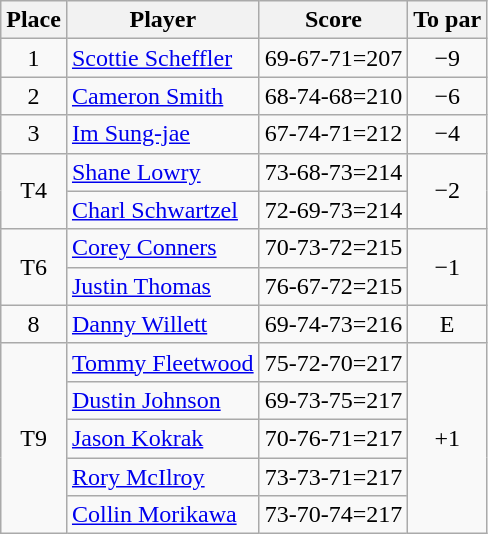<table class="wikitable">
<tr>
<th>Place</th>
<th>Player</th>
<th>Score</th>
<th>To par</th>
</tr>
<tr>
<td align=center>1</td>
<td> <a href='#'>Scottie Scheffler</a></td>
<td>69-67-71=207</td>
<td align=center>−9</td>
</tr>
<tr>
<td align=center>2</td>
<td> <a href='#'>Cameron Smith</a></td>
<td>68-74-68=210</td>
<td align=center>−6</td>
</tr>
<tr>
<td align=center>3</td>
<td> <a href='#'>Im Sung-jae</a></td>
<td>67-74-71=212</td>
<td align=center>−4</td>
</tr>
<tr>
<td rowspan=2 align=center>T4</td>
<td> <a href='#'>Shane Lowry</a></td>
<td>73-68-73=214</td>
<td rowspan=2 align=center>−2</td>
</tr>
<tr>
<td> <a href='#'>Charl Schwartzel</a></td>
<td>72-69-73=214</td>
</tr>
<tr>
<td rowspan=2 align=center>T6</td>
<td> <a href='#'>Corey Conners</a></td>
<td>70-73-72=215</td>
<td rowspan=2 align=center>−1</td>
</tr>
<tr>
<td> <a href='#'>Justin Thomas</a></td>
<td>76-67-72=215</td>
</tr>
<tr>
<td align=center>8</td>
<td> <a href='#'>Danny Willett</a></td>
<td>69-74-73=216</td>
<td align=center>E</td>
</tr>
<tr>
<td rowspan=5 align=center>T9</td>
<td> <a href='#'>Tommy Fleetwood</a></td>
<td>75-72-70=217</td>
<td rowspan=5 align=center>+1</td>
</tr>
<tr>
<td> <a href='#'>Dustin Johnson</a></td>
<td>69-73-75=217</td>
</tr>
<tr>
<td> <a href='#'>Jason Kokrak</a></td>
<td>70-76-71=217</td>
</tr>
<tr>
<td> <a href='#'>Rory McIlroy</a></td>
<td>73-73-71=217</td>
</tr>
<tr>
<td> <a href='#'>Collin Morikawa</a></td>
<td>73-70-74=217</td>
</tr>
</table>
